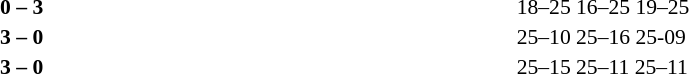<table width=100% cellspacing=1>
<tr>
<th width=20%></th>
<th width=12%></th>
<th width=20%></th>
<th width=33%></th>
<td></td>
</tr>
<tr style=font-size:90%>
<td align=right></td>
<td align=center><strong>0 – 3</strong></td>
<td><strong></strong></td>
<td>18–25 16–25 19–25</td>
<td></td>
</tr>
<tr style=font-size:90%>
<td align=right><strong></strong></td>
<td align=center><strong>3 – 0</strong></td>
<td></td>
<td>25–10 25–16 25-09</td>
<td></td>
</tr>
<tr style=font-size:90%>
<td align=right><strong></strong></td>
<td align=center><strong>3 – 0</strong></td>
<td></td>
<td>25–15 25–11 25–11</td>
</tr>
</table>
